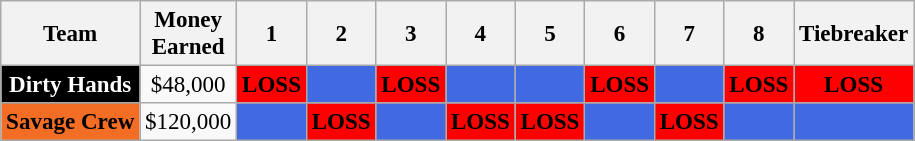<table class="wikitable" border="3" style="text-align:center;font-size:96%">
<tr>
<th>Team</th>
<th>Money<br>Earned</th>
<th>1</th>
<th>2</th>
<th>3</th>
<th>4</th>
<th>5</th>
<th>6</th>
<th>7</th>
<th>8</th>
<th>Tiebreaker</th>
</tr>
<tr>
<td style="background:#000000; color:#fff;"><strong>Dirty Hands</strong></td>
<td>$48,000</td>
<td style="background:red;"><strong>LOSS</strong></td>
<td style="background:royalblue;"></td>
<td style="background:red;"><strong>LOSS</strong></td>
<td style="background:royalblue;"></td>
<td style="background:royalblue;"></td>
<td style="background:red;"><strong>LOSS</strong></td>
<td style="background:royalblue;"></td>
<td style="background:red;"><strong>LOSS</strong></td>
<td style="background:red;"><strong>LOSS</strong></td>
</tr>
<tr>
<td style="background:#F46D25; color:#000000;"><strong>Savage Crew</strong></td>
<td>$120,000</td>
<td style="background:royalblue;"></td>
<td style="background:red;"><strong>LOSS</strong></td>
<td style="background:royalblue;"></td>
<td style="background:red;"><strong>LOSS</strong></td>
<td style="background:red;"><strong>LOSS</strong></td>
<td style="background:royalblue;"></td>
<td style="background:red;"><strong>LOSS</strong></td>
<td style="background:royalblue;"></td>
<td style="background:royalblue;"></td>
</tr>
</table>
